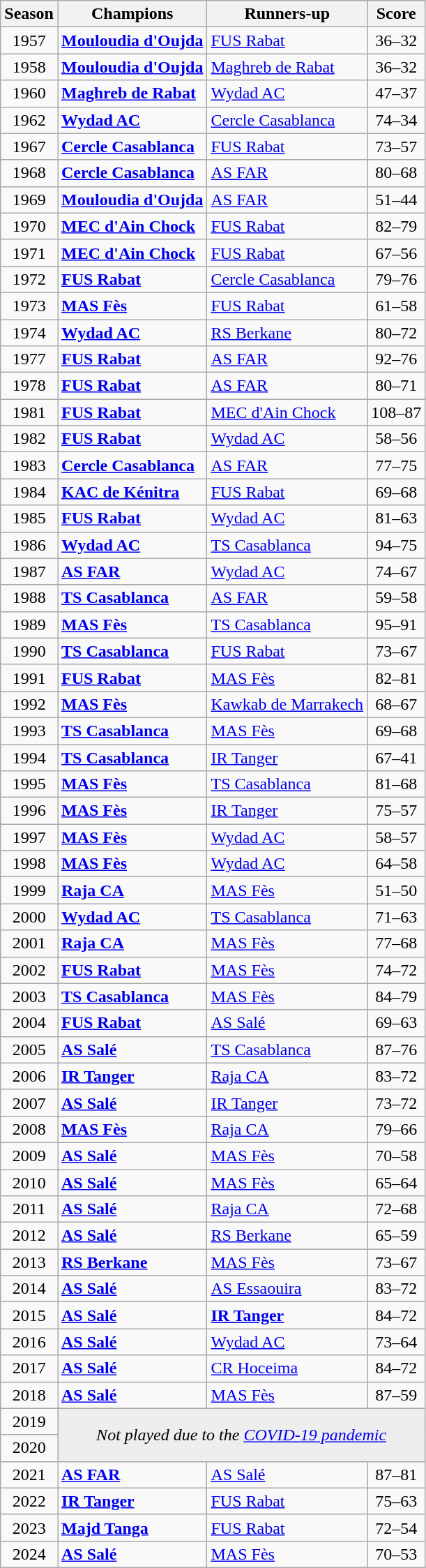<table class="wikitable">
<tr>
<th>Season</th>
<th>Champions</th>
<th>Runners-up</th>
<th>Score</th>
</tr>
<tr>
<td align=center>1957</td>
<td><strong><a href='#'>Mouloudia d'Oujda</a></strong></td>
<td><a href='#'>FUS Rabat</a></td>
<td align=center>36–32</td>
</tr>
<tr>
<td align=center>1958</td>
<td><strong><a href='#'>Mouloudia d'Oujda</a></strong></td>
<td><a href='#'>Maghreb de Rabat</a></td>
<td align=center>36–32</td>
</tr>
<tr>
<td align=center>1960</td>
<td><strong><a href='#'>Maghreb de Rabat</a></strong></td>
<td><a href='#'>Wydad AC</a></td>
<td align=center>47–37</td>
</tr>
<tr>
<td align=center>1962</td>
<td><strong><a href='#'>Wydad AC</a></strong></td>
<td><a href='#'>Cercle Casablanca</a></td>
<td align=center>74–34</td>
</tr>
<tr>
<td align=center>1967</td>
<td><strong><a href='#'>Cercle Casablanca</a></strong></td>
<td><a href='#'>FUS Rabat</a></td>
<td align=center>73–57</td>
</tr>
<tr>
<td align=center>1968</td>
<td><strong><a href='#'>Cercle Casablanca</a></strong></td>
<td><a href='#'>AS FAR</a></td>
<td align=center>80–68</td>
</tr>
<tr>
<td align=center>1969</td>
<td><strong><a href='#'>Mouloudia d'Oujda</a></strong></td>
<td><a href='#'>AS FAR</a></td>
<td align=center>51–44</td>
</tr>
<tr>
<td align=center>1970</td>
<td><strong><a href='#'>MEC d'Ain Chock</a></strong></td>
<td><a href='#'>FUS Rabat</a></td>
<td align=center>82–79</td>
</tr>
<tr>
<td align=center>1971</td>
<td><strong><a href='#'>MEC d'Ain Chock</a></strong></td>
<td><a href='#'>FUS Rabat</a></td>
<td align=center>67–56</td>
</tr>
<tr>
<td align=center>1972</td>
<td><strong><a href='#'>FUS Rabat</a></strong></td>
<td><a href='#'>Cercle Casablanca</a></td>
<td align=center>79–76</td>
</tr>
<tr>
<td align=center>1973</td>
<td><strong><a href='#'>MAS Fès</a></strong></td>
<td><a href='#'>FUS Rabat</a></td>
<td align=center>61–58</td>
</tr>
<tr>
<td align=center>1974</td>
<td><strong><a href='#'>Wydad AC</a></strong></td>
<td><a href='#'>RS Berkane</a></td>
<td align=center>80–72</td>
</tr>
<tr>
<td align=center>1977</td>
<td><strong><a href='#'>FUS Rabat</a></strong></td>
<td><a href='#'>AS FAR</a></td>
<td align=center>92–76</td>
</tr>
<tr>
<td align=center>1978</td>
<td><strong><a href='#'>FUS Rabat</a></strong></td>
<td><a href='#'>AS FAR</a></td>
<td align=center>80–71</td>
</tr>
<tr>
<td align=center>1981</td>
<td><strong><a href='#'>FUS Rabat</a></strong></td>
<td><a href='#'>MEC d'Ain Chock</a></td>
<td align=center>108–87</td>
</tr>
<tr>
<td align=center>1982</td>
<td><strong><a href='#'>FUS Rabat</a></strong></td>
<td><a href='#'>Wydad AC</a></td>
<td align=center>58–56</td>
</tr>
<tr>
<td align=center>1983</td>
<td><strong><a href='#'>Cercle Casablanca</a></strong></td>
<td><a href='#'>AS FAR</a></td>
<td align=center>77–75</td>
</tr>
<tr>
<td align=center>1984</td>
<td><strong><a href='#'>KAC de Kénitra</a></strong></td>
<td><a href='#'>FUS Rabat</a></td>
<td align=center>69–68</td>
</tr>
<tr>
<td align=center>1985</td>
<td><strong><a href='#'>FUS Rabat</a></strong></td>
<td><a href='#'>Wydad AC</a></td>
<td align=center>81–63</td>
</tr>
<tr>
<td align=center>1986</td>
<td><strong><a href='#'>Wydad AC</a></strong></td>
<td><a href='#'>TS Casablanca</a></td>
<td align=center>94–75</td>
</tr>
<tr>
<td align=center>1987</td>
<td><strong><a href='#'>AS FAR</a></strong></td>
<td><a href='#'>Wydad AC</a></td>
<td align=center>74–67</td>
</tr>
<tr>
<td align=center>1988</td>
<td><strong><a href='#'>TS Casablanca</a></strong></td>
<td><a href='#'>AS FAR</a></td>
<td align=center>59–58</td>
</tr>
<tr>
<td align=center>1989</td>
<td><strong><a href='#'>MAS Fès</a></strong></td>
<td><a href='#'>TS Casablanca</a></td>
<td align=center>95–91</td>
</tr>
<tr>
<td align=center>1990</td>
<td><strong><a href='#'>TS Casablanca</a></strong></td>
<td><a href='#'>FUS Rabat</a></td>
<td align=center>73–67</td>
</tr>
<tr>
<td align=center>1991</td>
<td><strong><a href='#'>FUS Rabat</a></strong></td>
<td><a href='#'>MAS Fès</a></td>
<td align=center>82–81</td>
</tr>
<tr>
<td align=center>1992</td>
<td><strong><a href='#'>MAS Fès</a></strong></td>
<td><a href='#'>Kawkab de Marrakech</a></td>
<td align=center>68–67</td>
</tr>
<tr>
<td align=center>1993</td>
<td><strong><a href='#'>TS Casablanca</a></strong></td>
<td><a href='#'>MAS Fès</a></td>
<td align=center>69–68</td>
</tr>
<tr>
<td align=center>1994</td>
<td><strong><a href='#'>TS Casablanca</a></strong></td>
<td><a href='#'>IR Tanger</a></td>
<td align=center>67–41</td>
</tr>
<tr>
<td align=center>1995</td>
<td><strong><a href='#'>MAS Fès</a></strong></td>
<td><a href='#'>TS Casablanca</a></td>
<td align=center>81–68</td>
</tr>
<tr>
<td align=center>1996</td>
<td><strong><a href='#'>MAS Fès</a></strong></td>
<td><a href='#'>IR Tanger</a></td>
<td align=center>75–57</td>
</tr>
<tr>
<td align=center>1997</td>
<td><strong><a href='#'>MAS Fès</a></strong></td>
<td><a href='#'>Wydad AC</a></td>
<td align=center>58–57</td>
</tr>
<tr>
<td align=center>1998</td>
<td><strong><a href='#'>MAS Fès</a></strong></td>
<td><a href='#'>Wydad AC</a></td>
<td align=center>64–58</td>
</tr>
<tr>
<td align=center>1999</td>
<td><strong><a href='#'>Raja CA</a></strong></td>
<td><a href='#'>MAS Fès</a></td>
<td align=center>51–50</td>
</tr>
<tr>
<td align=center>2000</td>
<td><strong><a href='#'>Wydad AC</a></strong></td>
<td><a href='#'>TS Casablanca</a></td>
<td align=center>71–63</td>
</tr>
<tr>
<td align=center>2001</td>
<td><strong><a href='#'>Raja CA</a></strong></td>
<td><a href='#'>MAS Fès</a></td>
<td align=center>77–68</td>
</tr>
<tr>
<td align=center>2002</td>
<td><strong><a href='#'>FUS Rabat</a></strong></td>
<td><a href='#'>MAS Fès</a></td>
<td align=center>74–72</td>
</tr>
<tr>
<td align=center>2003</td>
<td><strong><a href='#'>TS Casablanca</a></strong></td>
<td><a href='#'>MAS Fès</a></td>
<td align=center>84–79</td>
</tr>
<tr>
<td align=center>2004</td>
<td><strong><a href='#'>FUS Rabat</a></strong></td>
<td><a href='#'>AS Salé</a></td>
<td align=center>69–63</td>
</tr>
<tr>
<td align=center>2005</td>
<td><strong><a href='#'>AS Salé</a></strong></td>
<td><a href='#'>TS Casablanca</a></td>
<td align=center>87–76</td>
</tr>
<tr>
<td align=center>2006</td>
<td><strong><a href='#'>IR Tanger</a></strong></td>
<td><a href='#'>Raja CA</a></td>
<td align="center">83–72</td>
</tr>
<tr>
<td align=center>2007</td>
<td><strong><a href='#'>AS Salé</a></strong></td>
<td><a href='#'>IR Tanger</a></td>
<td align=center>73–72</td>
</tr>
<tr>
<td align=center>2008</td>
<td><strong><a href='#'>MAS Fès</a></strong></td>
<td><a href='#'>Raja CA</a></td>
<td align="center">79–66</td>
</tr>
<tr>
<td align=center>2009</td>
<td><strong><a href='#'>AS Salé</a> </strong></td>
<td><a href='#'>MAS Fès</a></td>
<td align=center>70–58</td>
</tr>
<tr>
<td align=center>2010</td>
<td><strong><a href='#'>AS Salé</a> </strong></td>
<td><a href='#'>MAS Fès</a></td>
<td align=center>65–64</td>
</tr>
<tr>
<td align=center>2011</td>
<td><strong><a href='#'>AS Salé</a> </strong></td>
<td><a href='#'>Raja CA</a></td>
<td align="center">72–68</td>
</tr>
<tr>
<td align=center>2012</td>
<td><strong><a href='#'>AS Salé</a> </strong></td>
<td><a href='#'>RS Berkane</a></td>
<td align=center>65–59</td>
</tr>
<tr>
<td align=center>2013</td>
<td><strong><a href='#'>RS Berkane</a> </strong></td>
<td><a href='#'>MAS Fès</a></td>
<td align=center>73–67</td>
</tr>
<tr>
<td align=center>2014</td>
<td><strong><a href='#'>AS Salé</a> </strong></td>
<td><a href='#'>AS Essaouira</a></td>
<td align=center>83–72</td>
</tr>
<tr>
<td align=center>2015</td>
<td><strong><a href='#'>AS Salé</a> </strong></td>
<td><strong><a href='#'>IR Tanger</a></strong></td>
<td align="center">84–72</td>
</tr>
<tr>
<td align=center>2016</td>
<td><strong><a href='#'>AS Salé</a> </strong></td>
<td><a href='#'>Wydad AC</a></td>
<td align=center>73–64</td>
</tr>
<tr>
<td align=center>2017</td>
<td><strong><a href='#'>AS Salé</a> </strong></td>
<td><a href='#'>CR Hoceima</a></td>
<td align=center>84–72</td>
</tr>
<tr>
<td align=center>2018</td>
<td><strong><a href='#'>AS Salé</a> </strong></td>
<td><a href='#'>MAS Fès</a></td>
<td align=center>87–59</td>
</tr>
<tr>
<td align=center>2019</td>
<td colspan="5" rowspan="2" style="text-align:center;" bgcolor=#eee><em>Not played due to the <a href='#'>COVID-19 pandemic</a></em></td>
</tr>
<tr>
<td align=center>2020</td>
</tr>
<tr>
<td align=center>2021</td>
<td><strong><a href='#'>AS FAR</a></strong></td>
<td><a href='#'>AS Salé</a></td>
<td align=center>87–81</td>
</tr>
<tr>
<td align=center>2022</td>
<td><strong><a href='#'>IR Tanger</a></strong></td>
<td><a href='#'>FUS Rabat</a></td>
<td align=center>75–63</td>
</tr>
<tr>
<td align=center>2023</td>
<td><strong><a href='#'>Majd Tanga</a></strong></td>
<td><a href='#'>FUS Rabat</a></td>
<td align=center>72–54</td>
</tr>
<tr>
<td align=center>2024</td>
<td><strong><a href='#'>AS Salé</a></strong></td>
<td><a href='#'>MAS Fès</a></td>
<td align=center>70–53</td>
</tr>
</table>
